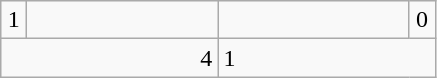<table class="wikitable">
<tr>
<td align="center" width="10">1</td>
<td align="center" width="120"></td>
<td align="center" width="120" !></td>
<td align="center" width="10">0</td>
</tr>
<tr>
<td colspan="2" align="right">4</td>
<td colspan="2">1</td>
</tr>
</table>
